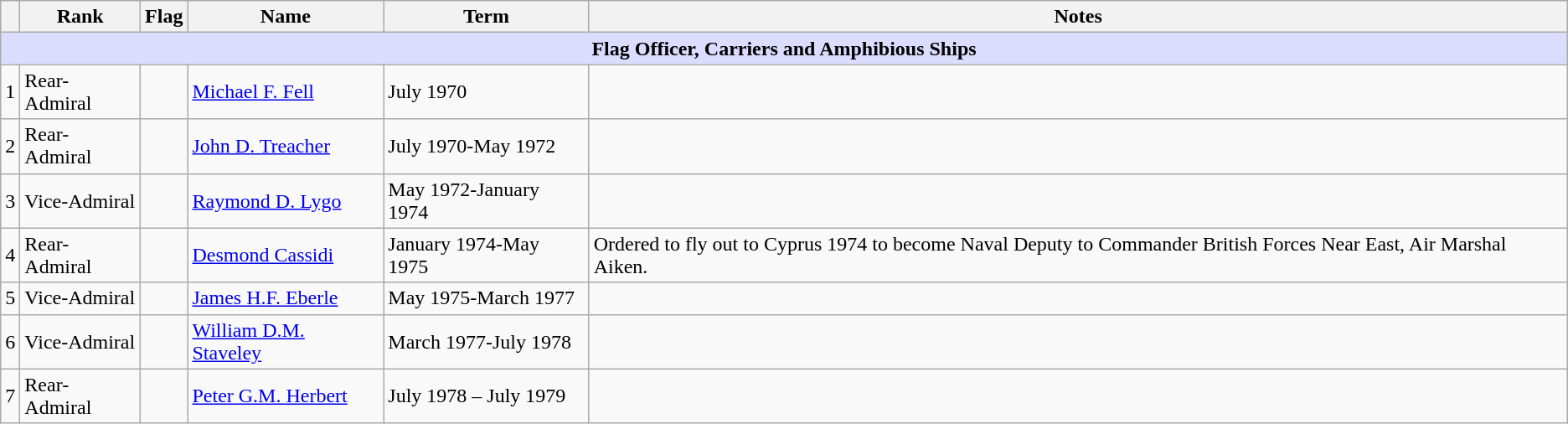<table class="wikitable">
<tr>
<th></th>
<th>Rank</th>
<th>Flag</th>
<th>Name</th>
<th>Term</th>
<th>Notes</th>
</tr>
<tr>
<td colspan="6" align="center" style="background:#dcdcfe;"><strong>Flag Officer, Carriers and Amphibious Ships</strong></td>
</tr>
<tr>
<td>1</td>
<td>Rear-Admiral</td>
<td></td>
<td><a href='#'>Michael F. Fell</a></td>
<td>July 1970</td>
<td></td>
</tr>
<tr>
<td>2</td>
<td>Rear-Admiral</td>
<td></td>
<td><a href='#'>John D. Treacher</a></td>
<td>July 1970-May 1972</td>
<td></td>
</tr>
<tr>
<td>3</td>
<td>Vice-Admiral</td>
<td></td>
<td><a href='#'>Raymond D. Lygo</a></td>
<td>May 1972-January 1974</td>
<td></td>
</tr>
<tr>
<td>4</td>
<td>Rear-Admiral</td>
<td></td>
<td><a href='#'>Desmond Cassidi</a></td>
<td>January 1974-May 1975</td>
<td>Ordered to fly out to Cyprus 1974 to become Naval Deputy to Commander British Forces Near East, Air Marshal Aiken.</td>
</tr>
<tr>
<td>5</td>
<td>Vice-Admiral</td>
<td></td>
<td><a href='#'>James H.F. Eberle</a></td>
<td>May 1975-March 1977</td>
<td></td>
</tr>
<tr>
<td>6</td>
<td>Vice-Admiral</td>
<td></td>
<td><a href='#'>William D.M. Staveley</a></td>
<td>March 1977-July 1978</td>
<td></td>
</tr>
<tr>
<td>7</td>
<td>Rear-Admiral</td>
<td></td>
<td><a href='#'>Peter G.M. Herbert</a></td>
<td>July 1978 –  July 1979</td>
<td></td>
</tr>
</table>
